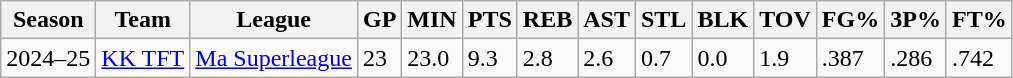<table class="wikitable">
<tr>
<th>Season</th>
<th>Team</th>
<th>League</th>
<th>GP</th>
<th>MIN</th>
<th>PTS</th>
<th>REB</th>
<th>AST</th>
<th>STL</th>
<th>BLK</th>
<th>TOV</th>
<th>FG%</th>
<th>3P%</th>
<th>FT%</th>
</tr>
<tr>
<td>2024–25</td>
<td><a href='#'>KK TFT</a></td>
<td><a href='#'>Ma Superleague</a></td>
<td>23</td>
<td>23.0</td>
<td>9.3</td>
<td>2.8</td>
<td>2.6</td>
<td>0.7</td>
<td>0.0</td>
<td>1.9</td>
<td>.387</td>
<td>.286</td>
<td>.742</td>
</tr>
</table>
